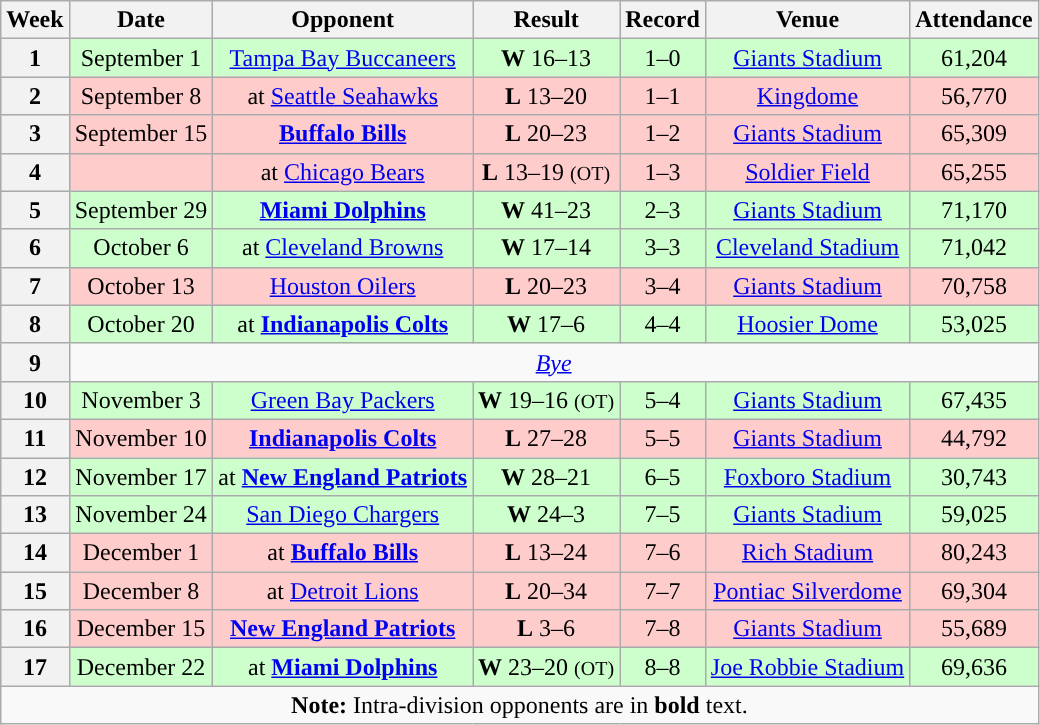<table class="wikitable" style="text-align:center">
<tr>
<th>Week</th>
<th>Date</th>
<th>Opponent</th>
<th>Result</th>
<th>Record</th>
<th>Venue</th>
<th>Attendance</th>
</tr>
<tr style="background:#cfc">
<th>1</th>
<td>September 1</td>
<td><a href='#'>Tampa Bay Buccaneers</a></td>
<td><strong>W</strong> 16–13</td>
<td>1–0</td>
<td><a href='#'>Giants Stadium</a></td>
<td>61,204</td>
</tr>
<tr style="background:#fcc">
<th>2</th>
<td>September 8</td>
<td>at <a href='#'>Seattle Seahawks</a></td>
<td><strong>L</strong> 13–20</td>
<td>1–1</td>
<td><a href='#'>Kingdome</a></td>
<td>56,770</td>
</tr>
<tr style="background:#fcc">
<th>3</th>
<td>September 15</td>
<td><strong><a href='#'>Buffalo Bills</a></strong></td>
<td><strong>L</strong> 20–23</td>
<td>1–2</td>
<td><a href='#'>Giants Stadium</a></td>
<td>65,309</td>
</tr>
<tr style="background:#fcc">
<th>4</th>
<td></td>
<td>at <a href='#'>Chicago Bears</a></td>
<td><strong>L</strong> 13–19 <small>(OT)</small></td>
<td>1–3</td>
<td><a href='#'>Soldier Field</a></td>
<td>65,255</td>
</tr>
<tr style="background:#cfc">
<th>5</th>
<td>September 29</td>
<td><strong><a href='#'>Miami Dolphins</a></strong></td>
<td><strong>W</strong> 41–23</td>
<td>2–3</td>
<td><a href='#'>Giants Stadium</a></td>
<td>71,170</td>
</tr>
<tr style="background:#cfc">
<th>6</th>
<td>October 6</td>
<td>at <a href='#'>Cleveland Browns</a></td>
<td><strong>W</strong> 17–14</td>
<td>3–3</td>
<td><a href='#'>Cleveland Stadium</a></td>
<td>71,042</td>
</tr>
<tr style="background:#fcc">
<th>7</th>
<td>October 13</td>
<td><a href='#'>Houston Oilers</a></td>
<td><strong>L</strong> 20–23</td>
<td>3–4</td>
<td><a href='#'>Giants Stadium</a></td>
<td>70,758</td>
</tr>
<tr style="background:#cfc">
<th>8</th>
<td>October 20</td>
<td>at <strong><a href='#'>Indianapolis Colts</a></strong></td>
<td><strong>W</strong> 17–6</td>
<td>4–4</td>
<td><a href='#'>Hoosier Dome</a></td>
<td>53,025</td>
</tr>
<tr>
<th>9</th>
<td colspan="7"><em><a href='#'>Bye</a></em></td>
</tr>
<tr style="background:#cfc">
<th>10</th>
<td>November 3</td>
<td><a href='#'>Green Bay Packers</a></td>
<td><strong>W</strong> 19–16 <small>(OT)</small></td>
<td>5–4</td>
<td><a href='#'>Giants Stadium</a></td>
<td>67,435</td>
</tr>
<tr style="background:#fcc">
<th>11</th>
<td>November 10</td>
<td><strong><a href='#'>Indianapolis Colts</a></strong></td>
<td><strong>L</strong> 27–28</td>
<td>5–5</td>
<td><a href='#'>Giants Stadium</a></td>
<td>44,792</td>
</tr>
<tr style="background:#cfc">
<th>12</th>
<td>November 17</td>
<td>at <strong><a href='#'>New England Patriots</a></strong></td>
<td><strong>W</strong> 28–21</td>
<td>6–5</td>
<td><a href='#'>Foxboro Stadium</a></td>
<td>30,743</td>
</tr>
<tr style="background:#cfc">
<th>13</th>
<td>November 24</td>
<td><a href='#'>San Diego Chargers</a></td>
<td><strong>W</strong> 24–3</td>
<td>7–5</td>
<td><a href='#'>Giants Stadium</a></td>
<td>59,025</td>
</tr>
<tr style="background:#fcc">
<th>14</th>
<td>December 1</td>
<td>at <strong><a href='#'>Buffalo Bills</a></strong></td>
<td><strong>L</strong> 13–24</td>
<td>7–6</td>
<td><a href='#'>Rich Stadium</a></td>
<td>80,243</td>
</tr>
<tr style="background:#fcc">
<th>15</th>
<td>December 8</td>
<td>at <a href='#'>Detroit Lions</a></td>
<td><strong>L</strong> 20–34</td>
<td>7–7</td>
<td><a href='#'>Pontiac Silverdome</a></td>
<td>69,304</td>
</tr>
<tr style="background:#fcc">
<th>16</th>
<td>December 15</td>
<td><strong><a href='#'>New England Patriots</a></strong></td>
<td><strong>L</strong> 3–6</td>
<td>7–8</td>
<td><a href='#'>Giants Stadium</a></td>
<td>55,689</td>
</tr>
<tr style="background:#cfc">
<th>17</th>
<td>December 22</td>
<td>at <strong><a href='#'>Miami Dolphins</a></strong></td>
<td><strong>W</strong> 23–20 <small>(OT)</small></td>
<td>8–8</td>
<td><a href='#'>Joe Robbie Stadium</a></td>
<td>69,636</td>
</tr>
<tr>
<td colspan="8"><strong>Note:</strong> Intra-division opponents are in <strong>bold</strong> text.</td>
</tr>
</table>
